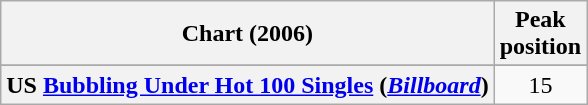<table class="wikitable sortable plainrowheaders">
<tr>
<th>Chart (2006)</th>
<th>Peak<br>position</th>
</tr>
<tr>
</tr>
<tr>
</tr>
<tr>
<th scope="row">US <a href='#'>Bubbling Under Hot 100 Singles</a> (<em><a href='#'>Billboard</a></em>)</th>
<td style="text-align:center;">15</td>
</tr>
</table>
